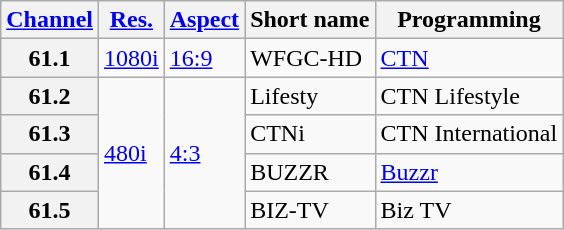<table class="wikitable">
<tr>
<th scope = "col"><a href='#'>Channel</a></th>
<th scope = "col"><a href='#'>Res.</a></th>
<th scope = "col"><a href='#'>Aspect</a></th>
<th scope = "col">Short name</th>
<th scope = "col">Programming</th>
</tr>
<tr>
<th scope = "row">61.1</th>
<td><a href='#'>1080i</a></td>
<td><a href='#'>16:9</a></td>
<td>WFGC-HD</td>
<td><a href='#'>CTN</a></td>
</tr>
<tr>
<th scope = "row">61.2</th>
<td rowspan=4><a href='#'>480i</a></td>
<td rowspan=4><a href='#'>4:3</a></td>
<td>Lifesty</td>
<td>CTN Lifestyle</td>
</tr>
<tr>
<th scope = "row">61.3</th>
<td>CTNi</td>
<td>CTN International</td>
</tr>
<tr>
<th scope = "row">61.4</th>
<td>BUZZR</td>
<td><a href='#'>Buzzr</a></td>
</tr>
<tr>
<th scope = "row">61.5</th>
<td>BIZ-TV</td>
<td>Biz TV</td>
</tr>
</table>
